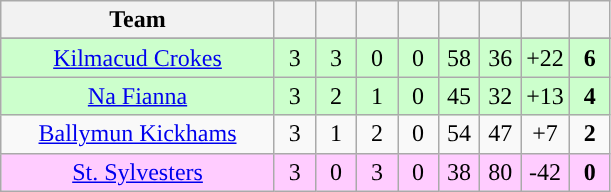<table class="wikitable" style="text-align:center">
<tr>
<th style="width:175px;">Team</th>
<th width="20"></th>
<th width="20"></th>
<th width="20"></th>
<th width="20"></th>
<th width="20"></th>
<th width="20"></th>
<th width="20"></th>
<th width="20"></th>
</tr>
<tr style="background:#cfc;">
</tr>
<tr style="background:#cfc">
<td><a href='#'>Kilmacud Crokes</a></td>
<td>3</td>
<td>3</td>
<td>0</td>
<td>0</td>
<td>58</td>
<td>36</td>
<td>+22</td>
<td><strong>6</strong></td>
</tr>
<tr style="background:#cfc;">
<td><a href='#'>Na Fianna</a></td>
<td>3</td>
<td>2</td>
<td>1</td>
<td>0</td>
<td>45</td>
<td>32</td>
<td>+13</td>
<td><strong>4</strong></td>
</tr>
<tr>
<td><a href='#'>Ballymun Kickhams</a></td>
<td>3</td>
<td>1</td>
<td>2</td>
<td>0</td>
<td>54</td>
<td>47</td>
<td>+7</td>
<td><strong>2</strong></td>
</tr>
<tr style="background:#fcf;">
<td><a href='#'>St. Sylvesters</a></td>
<td>3</td>
<td>0</td>
<td>3</td>
<td>0</td>
<td>38</td>
<td>80</td>
<td>-42</td>
<td><strong>0</strong></td>
</tr>
</table>
